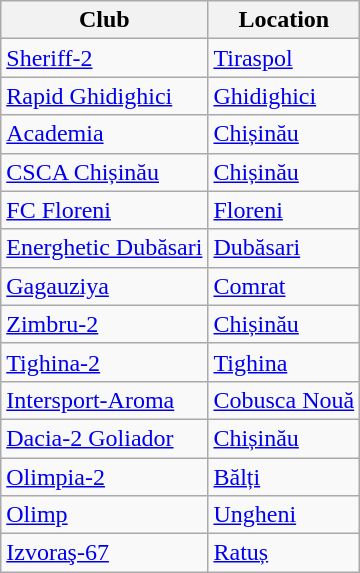<table class="wikitable sortable" style="text-align:left;">
<tr>
<th>Club</th>
<th>Location</th>
</tr>
<tr>
<td><a href='#'>Sheriff-2</a></td>
<td><a href='#'>Tiraspol</a></td>
</tr>
<tr>
<td><a href='#'>Rapid Ghidighici</a></td>
<td><a href='#'>Ghidighici</a></td>
</tr>
<tr>
<td><a href='#'>Academia</a></td>
<td><a href='#'>Chișinău</a></td>
</tr>
<tr>
<td><a href='#'>CSCA Chișinău</a></td>
<td><a href='#'>Chișinău</a></td>
</tr>
<tr>
<td><a href='#'>FC Floreni</a></td>
<td><a href='#'>Floreni</a></td>
</tr>
<tr>
<td><a href='#'>Energhetic Dubăsari</a></td>
<td><a href='#'>Dubăsari</a></td>
</tr>
<tr>
<td><a href='#'>Gagauziya</a></td>
<td><a href='#'>Comrat</a></td>
</tr>
<tr>
<td><a href='#'>Zimbru-2</a></td>
<td><a href='#'>Chișinău</a></td>
</tr>
<tr>
<td><a href='#'>Tighina-2</a></td>
<td><a href='#'>Tighina</a></td>
</tr>
<tr>
<td><a href='#'>Intersport-Aroma</a></td>
<td><a href='#'>Cobusca Nouă</a></td>
</tr>
<tr>
<td><a href='#'>Dacia-2 Goliador</a></td>
<td><a href='#'>Chișinău</a></td>
</tr>
<tr>
<td><a href='#'>Olimpia-2</a></td>
<td><a href='#'>Bălți</a></td>
</tr>
<tr>
<td><a href='#'>Olimp</a></td>
<td><a href='#'>Ungheni</a></td>
</tr>
<tr>
<td><a href='#'>Izvoraş-67</a></td>
<td><a href='#'>Ratuș</a></td>
</tr>
</table>
